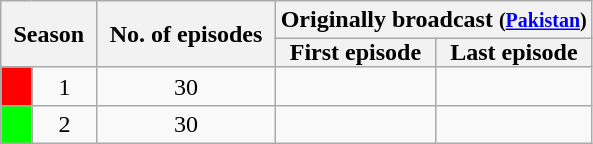<table class="wikitable" style="text-align:center">
<tr>
<th style="padding: 0 8px" colspan="2" rowspan="2">Season</th>
<th style="padding: 0 8px" rowspan="2">No. of episodes</th>
<th colspan="2">Originally broadcast <small>(<a href='#'>Pakistan</a>)</small></th>
</tr>
<tr>
<th style="padding: 0 8px">First episode</th>
<th style="padding: 0 8px">Last episode</th>
</tr>
<tr>
<td style="background:#f00;"></td>
<td style="text-align:center;">1</td>
<td style="text-align:center;">30</td>
<td style="text-align:center;"></td>
<td style="text-align:center;"></td>
</tr>
<tr>
<td style="background:#0f0;"></td>
<td style="text-align:center;">2</td>
<td style="text-align:center;">30</td>
<td style="text-align:center;"></td>
<td style="text-align:center;"></td>
</tr>
</table>
